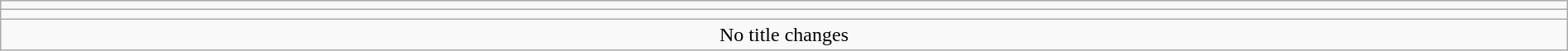<table class="wikitable" style="text-align:center; width:100%;">
<tr>
<td colspan=5></td>
</tr>
<tr>
<td colspan=5><strong></strong></td>
</tr>
<tr>
<td colspan="5">No title changes</td>
</tr>
</table>
